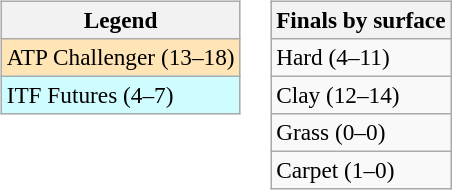<table>
<tr valign=top>
<td><br><table class=wikitable style=font-size:97%>
<tr>
<th>Legend</th>
</tr>
<tr bgcolor=moccasin>
<td>ATP Challenger (13–18)</td>
</tr>
<tr bgcolor=cffcff>
<td>ITF Futures (4–7)</td>
</tr>
</table>
</td>
<td><br><table class=wikitable style=font-size:97%>
<tr>
<th>Finals by surface</th>
</tr>
<tr>
<td>Hard (4–11)</td>
</tr>
<tr>
<td>Clay (12–14)</td>
</tr>
<tr>
<td>Grass (0–0)</td>
</tr>
<tr>
<td>Carpet (1–0)</td>
</tr>
</table>
</td>
</tr>
</table>
